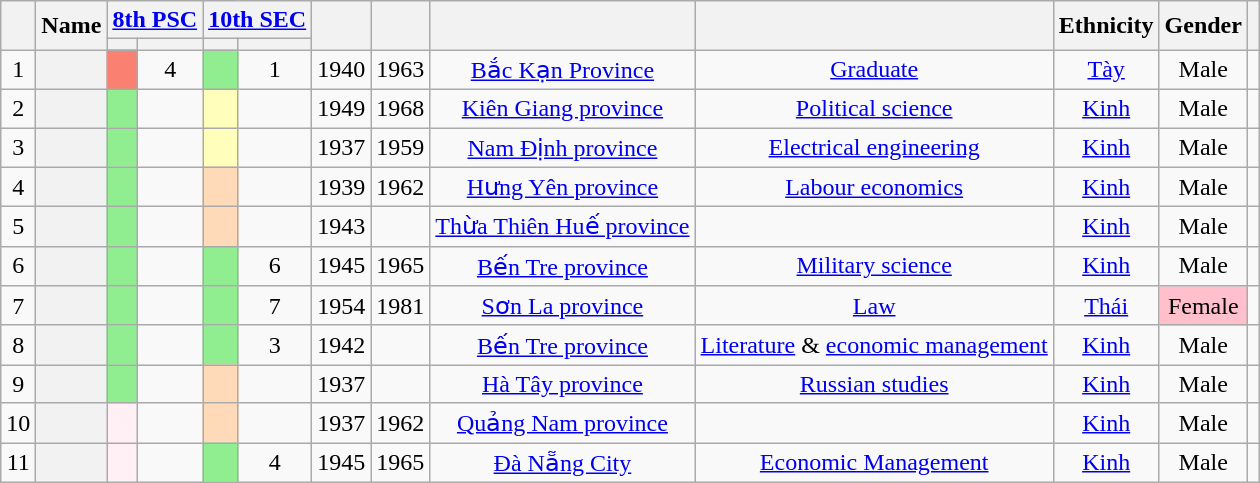<table class="wikitable sortable" style=text-align:center>
<tr>
<th Rowspan="2"></th>
<th Rowspan="2">Name</th>
<th colspan="2" unsortable><a href='#'>8th PSC</a></th>
<th colspan="2" unsortable><a href='#'>10th SEC</a></th>
<th Rowspan="2"></th>
<th Rowspan="2"></th>
<th Rowspan="2"></th>
<th Rowspan="2"></th>
<th Rowspan="2">Ethnicity</th>
<th Rowspan="2">Gender</th>
<th Rowspan="2"  scope="col" class="unsortable"></th>
</tr>
<tr>
<th></th>
<th></th>
<th></th>
<th></th>
</tr>
<tr>
<td>1</td>
<th align="center" scope="row" style="font-weight:normal;"></th>
<td bgcolor = Salmon></td>
<td>4</td>
<td bgcolor = LightGreen></td>
<td>1</td>
<td>1940</td>
<td>1963</td>
<td><a href='#'>Bắc Kạn Province</a></td>
<td><a href='#'>Graduate</a></td>
<td><a href='#'>Tày</a></td>
<td>Male</td>
<td></td>
</tr>
<tr>
<td>2</td>
<th align="center" scope="row" style="font-weight:normal;"></th>
<td bgcolor = LightGreen></td>
<td></td>
<td bgcolor = ffffbb></td>
<td></td>
<td>1949</td>
<td>1968</td>
<td><a href='#'>Kiên Giang province</a></td>
<td><a href='#'>Political science</a></td>
<td><a href='#'>Kinh</a></td>
<td>Male</td>
<td></td>
</tr>
<tr>
<td>3</td>
<th align="center" scope="row" style="font-weight:normal;"></th>
<td bgcolor = LightGreen></td>
<td></td>
<td bgcolor = ffffbb></td>
<td></td>
<td>1937</td>
<td>1959</td>
<td><a href='#'>Nam Định province</a></td>
<td><a href='#'>Electrical engineering</a></td>
<td><a href='#'>Kinh</a></td>
<td>Male</td>
<td></td>
</tr>
<tr>
<td>4</td>
<th align="center" scope="row" style="font-weight:normal;"></th>
<td bgcolor = LightGreen></td>
<td></td>
<td bgcolor = PeachPuff></td>
<td></td>
<td>1939</td>
<td>1962</td>
<td><a href='#'>Hưng Yên province</a></td>
<td><a href='#'>Labour economics</a></td>
<td><a href='#'>Kinh</a></td>
<td>Male</td>
<td></td>
</tr>
<tr>
<td>5</td>
<th align="center" scope="row" style="font-weight:normal;"></th>
<td bgcolor = LightGreen></td>
<td></td>
<td bgcolor = PeachPuff></td>
<td></td>
<td>1943</td>
<td></td>
<td><a href='#'>Thừa Thiên Huế province</a></td>
<td></td>
<td><a href='#'>Kinh</a></td>
<td>Male</td>
<td></td>
</tr>
<tr>
<td>6</td>
<th align="center" scope="row" style="font-weight:normal;"></th>
<td bgcolor = LightGreen></td>
<td></td>
<td bgcolor = LightGreen></td>
<td>6</td>
<td>1945</td>
<td>1965</td>
<td><a href='#'>Bến Tre province</a></td>
<td><a href='#'>Military science</a></td>
<td><a href='#'>Kinh</a></td>
<td>Male</td>
<td></td>
</tr>
<tr>
<td>7</td>
<th align="center" scope="row" style="font-weight:normal;"></th>
<td bgcolor = LightGreen></td>
<td></td>
<td bgcolor = LightGreen></td>
<td>7</td>
<td>1954</td>
<td>1981</td>
<td><a href='#'>Sơn La province</a></td>
<td><a href='#'>Law</a></td>
<td><a href='#'>Thái</a></td>
<td style="background: Pink">Female</td>
<td></td>
</tr>
<tr>
<td>8</td>
<th align="center" scope="row" style="font-weight:normal;"></th>
<td bgcolor = LightGreen></td>
<td></td>
<td bgcolor = LightGreen></td>
<td>3</td>
<td>1942</td>
<td></td>
<td><a href='#'>Bến Tre province</a></td>
<td><a href='#'>Literature</a> & <a href='#'>economic management</a></td>
<td><a href='#'>Kinh</a></td>
<td>Male</td>
<td></td>
</tr>
<tr>
<td>9</td>
<th align="center" scope="row" style="font-weight:normal;"></th>
<td bgcolor = LightGreen></td>
<td></td>
<td bgcolor = PeachPuff></td>
<td></td>
<td>1937</td>
<td></td>
<td><a href='#'>Hà Tây province</a></td>
<td><a href='#'>Russian studies</a></td>
<td><a href='#'>Kinh</a></td>
<td>Male</td>
<td></td>
</tr>
<tr>
<td>10</td>
<th align="center" scope="row" style="font-weight:normal;"></th>
<td bgcolor = LavenderBlush></td>
<td></td>
<td bgcolor = PeachPuff></td>
<td></td>
<td>1937</td>
<td>1962</td>
<td><a href='#'>Quảng Nam province</a></td>
<td></td>
<td><a href='#'>Kinh</a></td>
<td>Male</td>
<td></td>
</tr>
<tr>
<td>11</td>
<th align="center" scope="row" style="font-weight:normal;"></th>
<td bgcolor = LavenderBlush></td>
<td></td>
<td bgcolor = LightGreen></td>
<td>4</td>
<td>1945</td>
<td>1965</td>
<td><a href='#'>Đà Nẵng City</a></td>
<td><a href='#'>Economic Management</a></td>
<td><a href='#'>Kinh</a></td>
<td>Male</td>
<td></td>
</tr>
</table>
